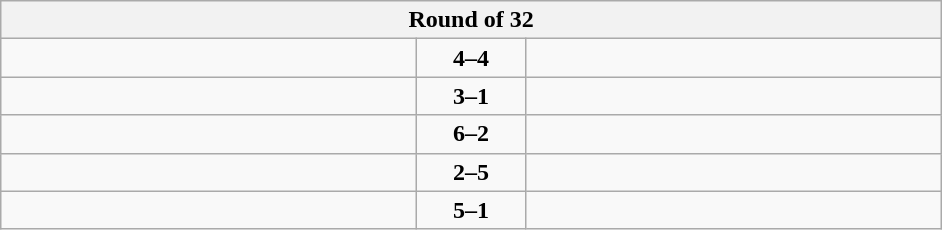<table class="wikitable" style="text-align: center;">
<tr>
<th colspan=3>Round of 32</th>
</tr>
<tr>
<td align=left width="270"></td>
<td align=center width="65"><strong>4–4</strong></td>
<td align=left width="270"><strong></strong></td>
</tr>
<tr>
<td align=left><strong></strong></td>
<td align=center><strong>3–1</strong></td>
<td align=left></td>
</tr>
<tr>
<td align=left><strong></strong></td>
<td align=center><strong>6–2</strong></td>
<td align=left></td>
</tr>
<tr>
<td align=left></td>
<td align=center><strong>2–5</strong></td>
<td align=left><strong></strong></td>
</tr>
<tr>
<td align=left><strong></strong></td>
<td align=center><strong>5–1</strong></td>
<td align=left></td>
</tr>
</table>
